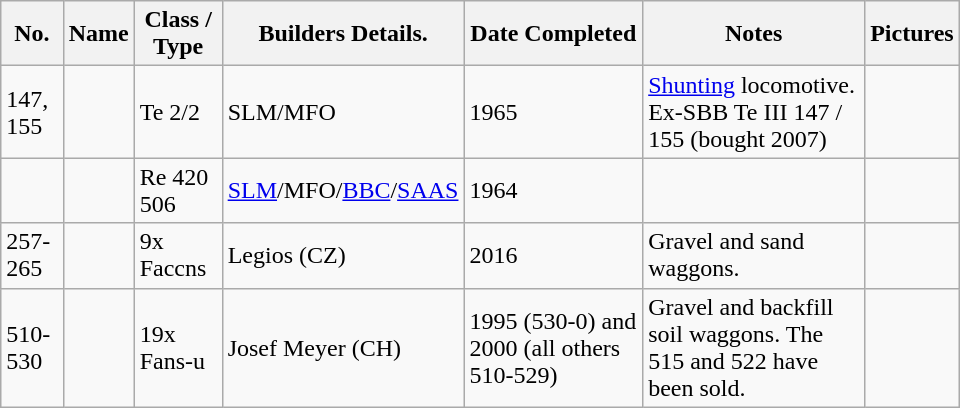<table class="wikitable" width="640">
<tr>
<th>No.</th>
<th>Name</th>
<th>Class / Type</th>
<th>Builders Details.</th>
<th>Date Completed</th>
<th>Notes</th>
<th>Pictures</th>
</tr>
<tr>
<td>147, 155</td>
<td></td>
<td>Te 2/2</td>
<td>SLM/MFO</td>
<td>1965</td>
<td><a href='#'>Shunting</a> locomotive.  Ex-SBB Te III 147 / 155 (bought 2007)</td>
<td></td>
</tr>
<tr>
<td></td>
<td></td>
<td>Re 420 506</td>
<td><a href='#'>SLM</a>/MFO/<a href='#'>BBC</a>/<a href='#'>SAAS</a></td>
<td>1964</td>
<td></td>
<td></td>
</tr>
<tr>
<td>257-265</td>
<td></td>
<td>9x Faccns</td>
<td>Legios (CZ)</td>
<td>2016</td>
<td>Gravel and sand waggons.</td>
<td></td>
</tr>
<tr>
<td>510-530</td>
<td></td>
<td>19x Fans-u</td>
<td>Josef Meyer (CH)</td>
<td>1995 (530-0) and 2000 (all others 510-529)</td>
<td>Gravel and backfill soil waggons. The 515 and 522 have been sold.</td>
<td></td>
</tr>
</table>
